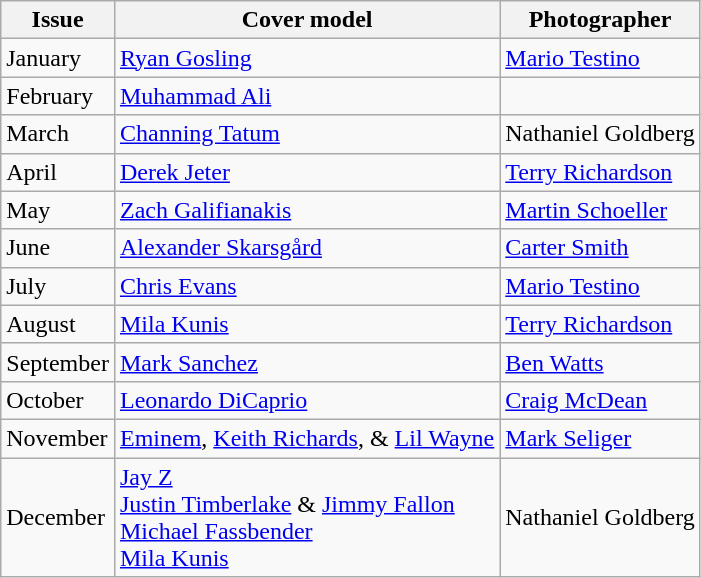<table class="sortable wikitable">
<tr>
<th>Issue</th>
<th>Cover model</th>
<th>Photographer</th>
</tr>
<tr>
<td>January</td>
<td><a href='#'>Ryan Gosling</a></td>
<td><a href='#'>Mario Testino</a></td>
</tr>
<tr>
<td>February</td>
<td><a href='#'>Muhammad Ali</a></td>
<td></td>
</tr>
<tr>
<td>March</td>
<td><a href='#'>Channing Tatum</a></td>
<td>Nathaniel Goldberg</td>
</tr>
<tr>
<td>April</td>
<td><a href='#'>Derek Jeter</a></td>
<td><a href='#'>Terry Richardson</a></td>
</tr>
<tr>
<td>May</td>
<td><a href='#'>Zach Galifianakis</a></td>
<td><a href='#'>Martin Schoeller</a></td>
</tr>
<tr>
<td>June</td>
<td><a href='#'>Alexander Skarsgård</a></td>
<td><a href='#'>Carter Smith</a></td>
</tr>
<tr>
<td>July</td>
<td><a href='#'>Chris Evans</a></td>
<td><a href='#'>Mario Testino</a></td>
</tr>
<tr>
<td>August</td>
<td><a href='#'>Mila Kunis</a></td>
<td><a href='#'>Terry Richardson</a></td>
</tr>
<tr>
<td>September</td>
<td><a href='#'>Mark Sanchez</a></td>
<td><a href='#'>Ben Watts</a></td>
</tr>
<tr>
<td>October</td>
<td><a href='#'>Leonardo DiCaprio</a></td>
<td><a href='#'>Craig McDean</a></td>
</tr>
<tr>
<td>November</td>
<td><a href='#'>Eminem</a>, <a href='#'>Keith Richards</a>, & <a href='#'>Lil Wayne</a></td>
<td><a href='#'>Mark Seliger</a></td>
</tr>
<tr>
<td>December</td>
<td><a href='#'>Jay Z</a><br><a href='#'>Justin Timberlake</a> & <a href='#'>Jimmy Fallon</a><br><a href='#'>Michael Fassbender</a><br><a href='#'>Mila Kunis</a></td>
<td>Nathaniel Goldberg</td>
</tr>
</table>
